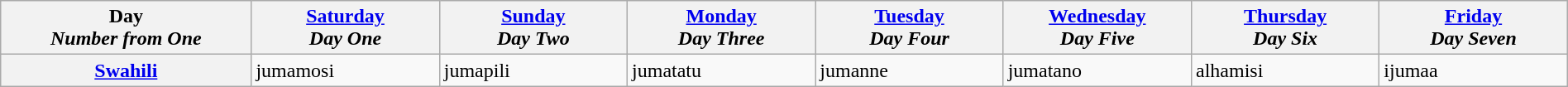<table cellspacing="1" style="width:100%;" class="wikitable">
<tr>
<th style="width:16%;">Day<br><em>Number from One</em></th>
<th style="width:12%;"><a href='#'>Saturday</a><br><em>Day One</em></th>
<th style="width:12%;"><a href='#'>Sunday</a><br><em>Day Two</em></th>
<th style="width:12%;"><a href='#'>Monday</a><br><em>Day Three</em></th>
<th style="width:12%;"><a href='#'>Tuesday</a><br><em>Day Four</em></th>
<th style="width:12%;"><a href='#'>Wednesday</a><br><em>Day Five</em></th>
<th style="width:12%;"><a href='#'>Thursday</a><br><em>Day Six</em></th>
<th style="width:12%;"><a href='#'>Friday</a><br><em>Day Seven</em></th>
</tr>
<tr>
<th><a href='#'>Swahili</a></th>
<td>jumamosi</td>
<td>jumapili</td>
<td>jumatatu</td>
<td>jumanne</td>
<td>jumatano</td>
<td>alhamisi </td>
<td>ijumaa </td>
</tr>
</table>
